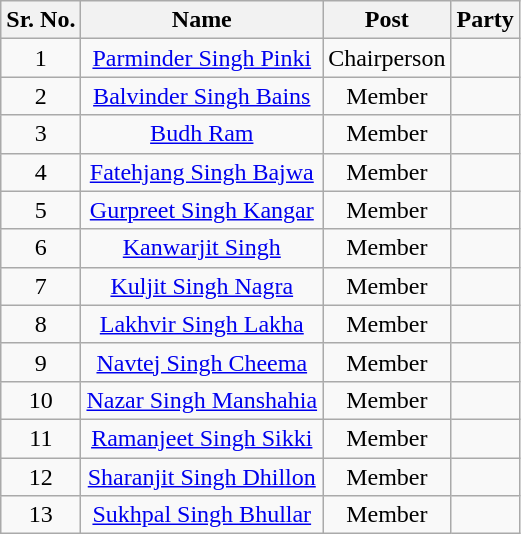<table class="wikitable sortable">
<tr>
<th>Sr. No.</th>
<th>Name</th>
<th>Post</th>
<th colspan="2">Party</th>
</tr>
<tr align="center">
<td>1</td>
<td><a href='#'>Parminder Singh Pinki</a></td>
<td>Chairperson</td>
<td></td>
</tr>
<tr align="center">
<td>2</td>
<td><a href='#'>Balvinder Singh Bains</a></td>
<td>Member</td>
<td></td>
</tr>
<tr align="center">
<td>3</td>
<td><a href='#'>Budh Ram</a></td>
<td>Member</td>
<td></td>
</tr>
<tr align="center">
<td>4</td>
<td><a href='#'>Fatehjang Singh Bajwa</a></td>
<td>Member</td>
<td></td>
</tr>
<tr align="center">
<td>5</td>
<td><a href='#'>Gurpreet Singh Kangar</a></td>
<td>Member</td>
<td></td>
</tr>
<tr align="center">
<td>6</td>
<td><a href='#'>Kanwarjit Singh</a></td>
<td>Member</td>
<td></td>
</tr>
<tr align="center">
<td>7</td>
<td><a href='#'>Kuljit Singh Nagra</a></td>
<td>Member</td>
<td></td>
</tr>
<tr align="center">
<td>8</td>
<td><a href='#'>Lakhvir Singh Lakha</a></td>
<td>Member</td>
<td></td>
</tr>
<tr align="center">
<td>9</td>
<td><a href='#'>Navtej Singh Cheema</a></td>
<td>Member</td>
<td></td>
</tr>
<tr align="center">
<td>10</td>
<td><a href='#'>Nazar Singh Manshahia</a></td>
<td>Member</td>
<td></td>
</tr>
<tr align="center">
<td>11</td>
<td><a href='#'>Ramanjeet Singh Sikki</a></td>
<td>Member</td>
<td></td>
</tr>
<tr align="center">
<td>12</td>
<td><a href='#'>Sharanjit Singh Dhillon</a></td>
<td>Member</td>
<td></td>
</tr>
<tr align="center">
<td>13</td>
<td><a href='#'>Sukhpal Singh Bhullar</a></td>
<td>Member</td>
<td></td>
</tr>
</table>
